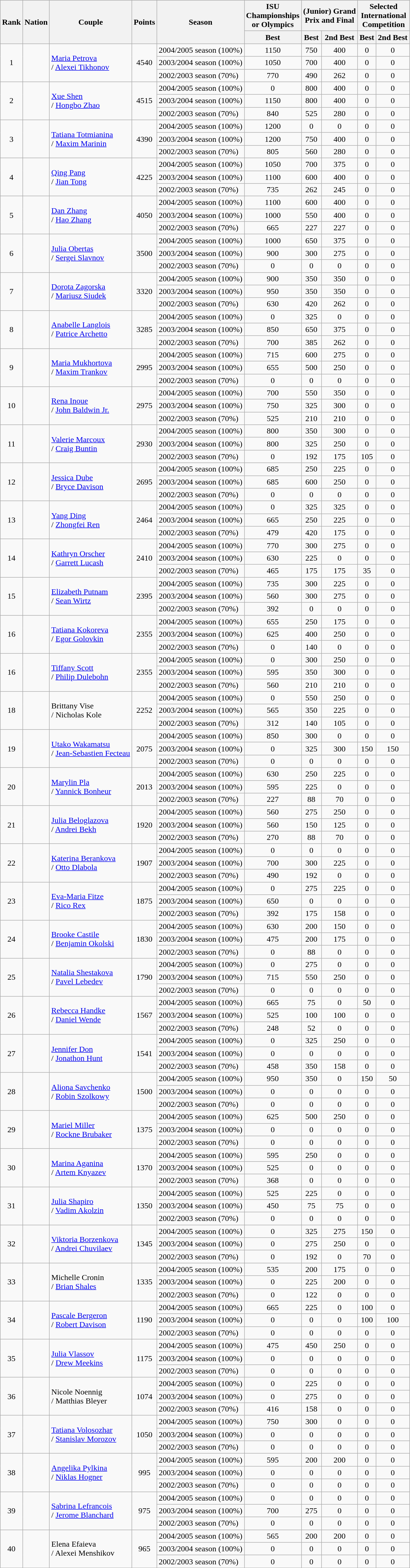<table class="wikitable sortable" style="text-align: center;">
<tr>
<th rowspan="2">Rank</th>
<th rowspan="2">Nation</th>
<th rowspan="2">Couple</th>
<th rowspan="2">Points</th>
<th rowspan="2">Season</th>
<th>ISU <br> Championships <br> or Olympics</th>
<th colspan="2">(Junior) Grand <br> Prix and Final</th>
<th colspan="2">Selected <br> International <br> Competition</th>
</tr>
<tr>
<th>Best</th>
<th>Best</th>
<th>2nd Best</th>
<th>Best</th>
<th>2nd Best</th>
</tr>
<tr>
<td rowspan="3">1</td>
<td rowspan="3" style="text-align: left;"></td>
<td rowspan="3" style="text-align: left;"><a href='#'>Maria Petrova</a> <br>/ <a href='#'>Alexei Tikhonov</a></td>
<td rowspan="3">4540</td>
<td style="text-align: left;">2004/2005 season (100%)</td>
<td>1150</td>
<td>750</td>
<td>400</td>
<td>0</td>
<td>0</td>
</tr>
<tr>
<td style="text-align: left;">2003/2004 season (100%)</td>
<td>1050</td>
<td>700</td>
<td>400</td>
<td>0</td>
<td>0</td>
</tr>
<tr>
<td style="text-align: left;">2002/2003 season (70%)</td>
<td>770</td>
<td>490</td>
<td>262</td>
<td>0</td>
<td>0</td>
</tr>
<tr>
<td rowspan="3">2</td>
<td rowspan="3" style="text-align: left;"></td>
<td rowspan="3" style="text-align: left;"><a href='#'>Xue Shen</a> <br>/ <a href='#'>Hongbo Zhao</a></td>
<td rowspan="3">4515</td>
<td style="text-align: left;">2004/2005 season (100%)</td>
<td>0</td>
<td>800</td>
<td>400</td>
<td>0</td>
<td>0</td>
</tr>
<tr>
<td style="text-align: left;">2003/2004 season (100%)</td>
<td>1150</td>
<td>800</td>
<td>400</td>
<td>0</td>
<td>0</td>
</tr>
<tr>
<td style="text-align: left;">2002/2003 season (70%)</td>
<td>840</td>
<td>525</td>
<td>280</td>
<td>0</td>
<td>0</td>
</tr>
<tr>
<td rowspan="3">3</td>
<td rowspan="3" style="text-align: left;"></td>
<td rowspan="3" style="text-align: left;"><a href='#'>Tatiana Totmianina</a> <br>/ <a href='#'>Maxim Marinin</a></td>
<td rowspan="3">4390</td>
<td style="text-align: left;">2004/2005 season (100%)</td>
<td>1200</td>
<td>0</td>
<td>0</td>
<td>0</td>
<td>0</td>
</tr>
<tr>
<td style="text-align: left;">2003/2004 season (100%)</td>
<td>1200</td>
<td>750</td>
<td>400</td>
<td>0</td>
<td>0</td>
</tr>
<tr>
<td style="text-align: left;">2002/2003 season (70%)</td>
<td>805</td>
<td>560</td>
<td>280</td>
<td>0</td>
<td>0</td>
</tr>
<tr>
<td rowspan="3">4</td>
<td rowspan="3" style="text-align: left;"></td>
<td rowspan="3" style="text-align: left;"><a href='#'>Qing Pang</a> <br>/ <a href='#'>Jian Tong</a></td>
<td rowspan="3">4225</td>
<td style="text-align: left;">2004/2005 season (100%)</td>
<td>1050</td>
<td>700</td>
<td>375</td>
<td>0</td>
<td>0</td>
</tr>
<tr>
<td style="text-align: left;">2003/2004 season (100%)</td>
<td>1100</td>
<td>600</td>
<td>400</td>
<td>0</td>
<td>0</td>
</tr>
<tr>
<td style="text-align: left;">2002/2003 season (70%)</td>
<td>735</td>
<td>262</td>
<td>245</td>
<td>0</td>
<td>0</td>
</tr>
<tr>
<td rowspan="3">5</td>
<td rowspan="3" style="text-align: left;"></td>
<td rowspan="3" style="text-align: left;"><a href='#'>Dan Zhang</a> <br>/ <a href='#'>Hao Zhang</a></td>
<td rowspan="3">4050</td>
<td style="text-align: left;">2004/2005 season (100%)</td>
<td>1100</td>
<td>600</td>
<td>400</td>
<td>0</td>
<td>0</td>
</tr>
<tr>
<td style="text-align: left;">2003/2004 season (100%)</td>
<td>1000</td>
<td>550</td>
<td>400</td>
<td>0</td>
<td>0</td>
</tr>
<tr>
<td style="text-align: left;">2002/2003 season (70%)</td>
<td>665</td>
<td>227</td>
<td>227</td>
<td>0</td>
<td>0</td>
</tr>
<tr>
<td rowspan="3">6</td>
<td rowspan="3" style="text-align: left;"></td>
<td rowspan="3" style="text-align: left;"><a href='#'>Julia Obertas</a> <br>/ <a href='#'>Sergei Slavnov</a></td>
<td rowspan="3">3500</td>
<td style="text-align: left;">2004/2005 season (100%)</td>
<td>1000</td>
<td>650</td>
<td>375</td>
<td>0</td>
<td>0</td>
</tr>
<tr>
<td style="text-align: left;">2003/2004 season (100%)</td>
<td>900</td>
<td>300</td>
<td>275</td>
<td>0</td>
<td>0</td>
</tr>
<tr>
<td style="text-align: left;">2002/2003 season (70%)</td>
<td>0</td>
<td>0</td>
<td>0</td>
<td>0</td>
<td>0</td>
</tr>
<tr>
<td rowspan="3">7</td>
<td rowspan="3" style="text-align: left;"></td>
<td rowspan="3" style="text-align: left;"><a href='#'>Dorota Zagorska</a> <br>/ <a href='#'>Mariusz Siudek</a></td>
<td rowspan="3">3320</td>
<td style="text-align: left;">2004/2005 season (100%)</td>
<td>900</td>
<td>350</td>
<td>350</td>
<td>0</td>
<td>0</td>
</tr>
<tr>
<td style="text-align: left;">2003/2004 season (100%)</td>
<td>950</td>
<td>350</td>
<td>350</td>
<td>0</td>
<td>0</td>
</tr>
<tr>
<td style="text-align: left;">2002/2003 season (70%)</td>
<td>630</td>
<td>420</td>
<td>262</td>
<td>0</td>
<td>0</td>
</tr>
<tr>
<td rowspan="3">8</td>
<td rowspan="3" style="text-align: left;"></td>
<td rowspan="3" style="text-align: left;"><a href='#'>Anabelle Langlois</a> <br>/ <a href='#'>Patrice Archetto</a></td>
<td rowspan="3">3285</td>
<td style="text-align: left;">2004/2005 season (100%)</td>
<td>0</td>
<td>325</td>
<td>0</td>
<td>0</td>
<td>0</td>
</tr>
<tr>
<td style="text-align: left;">2003/2004 season (100%)</td>
<td>850</td>
<td>650</td>
<td>375</td>
<td>0</td>
<td>0</td>
</tr>
<tr>
<td style="text-align: left;">2002/2003 season (70%)</td>
<td>700</td>
<td>385</td>
<td>262</td>
<td>0</td>
<td>0</td>
</tr>
<tr>
<td rowspan="3">9</td>
<td rowspan="3" style="text-align: left;"></td>
<td rowspan="3" style="text-align: left;"><a href='#'>Maria Mukhortova</a> <br>/ <a href='#'>Maxim Trankov</a></td>
<td rowspan="3">2995</td>
<td style="text-align: left;">2004/2005 season (100%)</td>
<td>715</td>
<td>600</td>
<td>275</td>
<td>0</td>
<td>0</td>
</tr>
<tr>
<td style="text-align: left;">2003/2004 season (100%)</td>
<td>655</td>
<td>500</td>
<td>250</td>
<td>0</td>
<td>0</td>
</tr>
<tr>
<td style="text-align: left;">2002/2003 season (70%)</td>
<td>0</td>
<td>0</td>
<td>0</td>
<td>0</td>
<td>0</td>
</tr>
<tr>
<td rowspan="3">10</td>
<td rowspan="3" style="text-align: left;"></td>
<td rowspan="3" style="text-align: left;"><a href='#'>Rena Inoue</a> <br>/ <a href='#'>John Baldwin Jr.</a></td>
<td rowspan="3">2975</td>
<td style="text-align: left;">2004/2005 season (100%)</td>
<td>700</td>
<td>550</td>
<td>350</td>
<td>0</td>
<td>0</td>
</tr>
<tr>
<td style="text-align: left;">2003/2004 season (100%)</td>
<td>750</td>
<td>325</td>
<td>300</td>
<td>0</td>
<td>0</td>
</tr>
<tr>
<td style="text-align: left;">2002/2003 season (70%)</td>
<td>525</td>
<td>210</td>
<td>210</td>
<td>0</td>
<td>0</td>
</tr>
<tr>
<td rowspan="3">11</td>
<td rowspan="3" style="text-align: left;"></td>
<td rowspan="3" style="text-align: left;"><a href='#'>Valerie Marcoux</a> <br>/ <a href='#'>Craig Buntin</a></td>
<td rowspan="3">2930</td>
<td style="text-align: left;">2004/2005 season (100%)</td>
<td>800</td>
<td>350</td>
<td>300</td>
<td>0</td>
<td>0</td>
</tr>
<tr>
<td style="text-align: left;">2003/2004 season (100%)</td>
<td>800</td>
<td>325</td>
<td>250</td>
<td>0</td>
<td>0</td>
</tr>
<tr>
<td style="text-align: left;">2002/2003 season (70%)</td>
<td>0</td>
<td>192</td>
<td>175</td>
<td>105</td>
<td>0</td>
</tr>
<tr>
<td rowspan="3">12</td>
<td rowspan="3" style="text-align: left;"></td>
<td rowspan="3" style="text-align: left;"><a href='#'>Jessica Dube</a> <br>/ <a href='#'>Bryce Davison</a></td>
<td rowspan="3">2695</td>
<td style="text-align: left;">2004/2005 season (100%)</td>
<td>685</td>
<td>250</td>
<td>225</td>
<td>0</td>
<td>0</td>
</tr>
<tr>
<td style="text-align: left;">2003/2004 season (100%)</td>
<td>685</td>
<td>600</td>
<td>250</td>
<td>0</td>
<td>0</td>
</tr>
<tr>
<td style="text-align: left;">2002/2003 season (70%)</td>
<td>0</td>
<td>0</td>
<td>0</td>
<td>0</td>
<td>0</td>
</tr>
<tr>
<td rowspan="3">13</td>
<td rowspan="3" style="text-align: left;"></td>
<td rowspan="3" style="text-align: left;"><a href='#'>Yang Ding</a> <br>/ <a href='#'>Zhongfei Ren</a></td>
<td rowspan="3">2464</td>
<td style="text-align: left;">2004/2005 season (100%)</td>
<td>0</td>
<td>325</td>
<td>325</td>
<td>0</td>
<td>0</td>
</tr>
<tr>
<td style="text-align: left;">2003/2004 season (100%)</td>
<td>665</td>
<td>250</td>
<td>225</td>
<td>0</td>
<td>0</td>
</tr>
<tr>
<td style="text-align: left;">2002/2003 season (70%)</td>
<td>479</td>
<td>420</td>
<td>175</td>
<td>0</td>
<td>0</td>
</tr>
<tr>
<td rowspan="3">14</td>
<td rowspan="3" style="text-align: left;"></td>
<td rowspan="3" style="text-align: left;"><a href='#'>Kathryn Orscher</a> <br>/ <a href='#'>Garrett Lucash</a></td>
<td rowspan="3">2410</td>
<td style="text-align: left;">2004/2005 season (100%)</td>
<td>770</td>
<td>300</td>
<td>275</td>
<td>0</td>
<td>0</td>
</tr>
<tr>
<td style="text-align: left;">2003/2004 season (100%)</td>
<td>630</td>
<td>225</td>
<td>0</td>
<td>0</td>
<td>0</td>
</tr>
<tr>
<td style="text-align: left;">2002/2003 season (70%)</td>
<td>465</td>
<td>175</td>
<td>175</td>
<td>35</td>
<td>0</td>
</tr>
<tr>
<td rowspan="3">15</td>
<td rowspan="3" style="text-align: left;"></td>
<td rowspan="3" style="text-align: left;"><a href='#'>Elizabeth Putnam</a> <br>/ <a href='#'>Sean Wirtz</a></td>
<td rowspan="3">2395</td>
<td style="text-align: left;">2004/2005 season (100%)</td>
<td>735</td>
<td>300</td>
<td>225</td>
<td>0</td>
<td>0</td>
</tr>
<tr>
<td style="text-align: left;">2003/2004 season (100%)</td>
<td>560</td>
<td>300</td>
<td>275</td>
<td>0</td>
<td>0</td>
</tr>
<tr>
<td style="text-align: left;">2002/2003 season (70%)</td>
<td>392</td>
<td>0</td>
<td>0</td>
<td>0</td>
<td>0</td>
</tr>
<tr>
<td rowspan="3">16</td>
<td rowspan="3" style="text-align: left;"></td>
<td rowspan="3" style="text-align: left;"><a href='#'>Tatiana Kokoreva</a> <br>/ <a href='#'>Egor Golovkin</a></td>
<td rowspan="3">2355</td>
<td style="text-align: left;">2004/2005 season (100%)</td>
<td>655</td>
<td>250</td>
<td>175</td>
<td>0</td>
<td>0</td>
</tr>
<tr>
<td style="text-align: left;">2003/2004 season (100%)</td>
<td>625</td>
<td>400</td>
<td>250</td>
<td>0</td>
<td>0</td>
</tr>
<tr>
<td style="text-align: left;">2002/2003 season (70%)</td>
<td>0</td>
<td>140</td>
<td>0</td>
<td>0</td>
<td>0</td>
</tr>
<tr>
<td rowspan="3">16</td>
<td rowspan="3" style="text-align: left;"></td>
<td rowspan="3" style="text-align: left;"><a href='#'>Tiffany Scott</a> <br>/ <a href='#'>Philip Dulebohn</a></td>
<td rowspan="3">2355</td>
<td style="text-align: left;">2004/2005 season (100%)</td>
<td>0</td>
<td>300</td>
<td>250</td>
<td>0</td>
<td>0</td>
</tr>
<tr>
<td style="text-align: left;">2003/2004 season (100%)</td>
<td>595</td>
<td>350</td>
<td>300</td>
<td>0</td>
<td>0</td>
</tr>
<tr>
<td style="text-align: left;">2002/2003 season (70%)</td>
<td>560</td>
<td>210</td>
<td>210</td>
<td>0</td>
<td>0</td>
</tr>
<tr>
<td rowspan="3">18</td>
<td rowspan="3" style="text-align: left;"></td>
<td rowspan="3" style="text-align: left;">Brittany Vise <br>/ Nicholas Kole</td>
<td rowspan="3">2252</td>
<td style="text-align: left;">2004/2005 season (100%)</td>
<td>0</td>
<td>550</td>
<td>250</td>
<td>0</td>
<td>0</td>
</tr>
<tr>
<td style="text-align: left;">2003/2004 season (100%)</td>
<td>565</td>
<td>350</td>
<td>225</td>
<td>0</td>
<td>0</td>
</tr>
<tr>
<td style="text-align: left;">2002/2003 season (70%)</td>
<td>312</td>
<td>140</td>
<td>105</td>
<td>0</td>
<td>0</td>
</tr>
<tr>
<td rowspan="3">19</td>
<td rowspan="3" style="text-align: left;"></td>
<td rowspan="3" style="text-align: left;"><a href='#'>Utako Wakamatsu</a> <br>/ <a href='#'>Jean-Sebastien Fecteau</a></td>
<td rowspan="3">2075</td>
<td style="text-align: left;">2004/2005 season (100%)</td>
<td>850</td>
<td>300</td>
<td>0</td>
<td>0</td>
<td>0</td>
</tr>
<tr>
<td style="text-align: left;">2003/2004 season (100%)</td>
<td>0</td>
<td>325</td>
<td>300</td>
<td>150</td>
<td>150</td>
</tr>
<tr>
<td style="text-align: left;">2002/2003 season (70%)</td>
<td>0</td>
<td>0</td>
<td>0</td>
<td>0</td>
<td>0</td>
</tr>
<tr>
<td rowspan="3">20</td>
<td rowspan="3" style="text-align: left;"></td>
<td rowspan="3" style="text-align: left;"><a href='#'>Marylin Pla</a> <br>/ <a href='#'>Yannick Bonheur</a></td>
<td rowspan="3">2013</td>
<td style="text-align: left;">2004/2005 season (100%)</td>
<td>630</td>
<td>250</td>
<td>225</td>
<td>0</td>
<td>0</td>
</tr>
<tr>
<td style="text-align: left;">2003/2004 season (100%)</td>
<td>595</td>
<td>225</td>
<td>0</td>
<td>0</td>
<td>0</td>
</tr>
<tr>
<td style="text-align: left;">2002/2003 season (70%)</td>
<td>227</td>
<td>88</td>
<td>70</td>
<td>0</td>
<td>0</td>
</tr>
<tr>
<td rowspan="3">21</td>
<td rowspan="3" style="text-align: left;"></td>
<td rowspan="3" style="text-align: left;"><a href='#'>Julia Beloglazova</a> <br>/ <a href='#'>Andrei Bekh</a></td>
<td rowspan="3">1920</td>
<td style="text-align: left;">2004/2005 season (100%)</td>
<td>560</td>
<td>275</td>
<td>250</td>
<td>0</td>
<td>0</td>
</tr>
<tr>
<td style="text-align: left;">2003/2004 season (100%)</td>
<td>560</td>
<td>150</td>
<td>125</td>
<td>0</td>
<td>0</td>
</tr>
<tr>
<td style="text-align: left;">2002/2003 season (70%)</td>
<td>270</td>
<td>88</td>
<td>70</td>
<td>0</td>
<td>0</td>
</tr>
<tr>
<td rowspan="3">22</td>
<td rowspan="3" style="text-align: left;"></td>
<td rowspan="3" style="text-align: left;"><a href='#'>Katerina Berankova</a> <br>/ <a href='#'>Otto Dlabola</a></td>
<td rowspan="3">1907</td>
<td style="text-align: left;">2004/2005 season (100%)</td>
<td>0</td>
<td>0</td>
<td>0</td>
<td>0</td>
<td>0</td>
</tr>
<tr>
<td style="text-align: left;">2003/2004 season (100%)</td>
<td>700</td>
<td>300</td>
<td>225</td>
<td>0</td>
<td>0</td>
</tr>
<tr>
<td style="text-align: left;">2002/2003 season (70%)</td>
<td>490</td>
<td>192</td>
<td>0</td>
<td>0</td>
<td>0</td>
</tr>
<tr>
<td rowspan="3">23</td>
<td rowspan="3" style="text-align: left;"></td>
<td rowspan="3" style="text-align: left;"><a href='#'>Eva-Maria Fitze</a> <br>/ <a href='#'>Rico Rex</a></td>
<td rowspan="3">1875</td>
<td style="text-align: left;">2004/2005 season (100%)</td>
<td>0</td>
<td>275</td>
<td>225</td>
<td>0</td>
<td>0</td>
</tr>
<tr>
<td style="text-align: left;">2003/2004 season (100%)</td>
<td>650</td>
<td>0</td>
<td>0</td>
<td>0</td>
<td>0</td>
</tr>
<tr>
<td style="text-align: left;">2002/2003 season (70%)</td>
<td>392</td>
<td>175</td>
<td>158</td>
<td>0</td>
<td>0</td>
</tr>
<tr>
<td rowspan="3">24</td>
<td rowspan="3" style="text-align: left;"></td>
<td rowspan="3" style="text-align: left;"><a href='#'>Brooke Castile</a> <br>/ <a href='#'>Benjamin Okolski</a></td>
<td rowspan="3">1830</td>
<td style="text-align: left;">2004/2005 season (100%)</td>
<td>630</td>
<td>200</td>
<td>150</td>
<td>0</td>
<td>0</td>
</tr>
<tr>
<td style="text-align: left;">2003/2004 season (100%)</td>
<td>475</td>
<td>200</td>
<td>175</td>
<td>0</td>
<td>0</td>
</tr>
<tr>
<td style="text-align: left;">2002/2003 season (70%)</td>
<td>0</td>
<td>88</td>
<td>0</td>
<td>0</td>
<td>0</td>
</tr>
<tr>
<td rowspan="3">25</td>
<td rowspan="3" style="text-align: left;"></td>
<td rowspan="3" style="text-align: left;"><a href='#'>Natalia Shestakova</a> <br>/ <a href='#'>Pavel Lebedev</a></td>
<td rowspan="3">1790</td>
<td style="text-align: left;">2004/2005 season (100%)</td>
<td>0</td>
<td>275</td>
<td>0</td>
<td>0</td>
<td>0</td>
</tr>
<tr>
<td style="text-align: left;">2003/2004 season (100%)</td>
<td>715</td>
<td>550</td>
<td>250</td>
<td>0</td>
<td>0</td>
</tr>
<tr>
<td style="text-align: left;">2002/2003 season (70%)</td>
<td>0</td>
<td>0</td>
<td>0</td>
<td>0</td>
<td>0</td>
</tr>
<tr>
<td rowspan="3">26</td>
<td rowspan="3" style="text-align: left;"></td>
<td rowspan="3" style="text-align: left;"><a href='#'>Rebecca Handke</a> <br>/ <a href='#'>Daniel Wende</a></td>
<td rowspan="3">1567</td>
<td style="text-align: left;">2004/2005 season (100%)</td>
<td>665</td>
<td>75</td>
<td>0</td>
<td>50</td>
<td>0</td>
</tr>
<tr>
<td style="text-align: left;">2003/2004 season (100%)</td>
<td>525</td>
<td>100</td>
<td>100</td>
<td>0</td>
<td>0</td>
</tr>
<tr>
<td style="text-align: left;">2002/2003 season (70%)</td>
<td>248</td>
<td>52</td>
<td>0</td>
<td>0</td>
<td>0</td>
</tr>
<tr>
<td rowspan="3">27</td>
<td rowspan="3" style="text-align: left;"></td>
<td rowspan="3" style="text-align: left;"><a href='#'>Jennifer Don</a> <br>/ <a href='#'>Jonathon Hunt</a></td>
<td rowspan="3">1541</td>
<td style="text-align: left;">2004/2005 season (100%)</td>
<td>0</td>
<td>325</td>
<td>250</td>
<td>0</td>
<td>0</td>
</tr>
<tr>
<td style="text-align: left;">2003/2004 season (100%)</td>
<td>0</td>
<td>0</td>
<td>0</td>
<td>0</td>
<td>0</td>
</tr>
<tr>
<td style="text-align: left;">2002/2003 season (70%)</td>
<td>458</td>
<td>350</td>
<td>158</td>
<td>0</td>
<td>0</td>
</tr>
<tr>
<td rowspan="3">28</td>
<td rowspan="3" style="text-align: left;"></td>
<td rowspan="3" style="text-align: left;"><a href='#'>Aliona Savchenko</a> <br>/ <a href='#'>Robin Szolkowy</a></td>
<td rowspan="3">1500</td>
<td style="text-align: left;">2004/2005 season (100%)</td>
<td>950</td>
<td>350</td>
<td>0</td>
<td>150</td>
<td>50</td>
</tr>
<tr>
<td style="text-align: left;">2003/2004 season (100%)</td>
<td>0</td>
<td>0</td>
<td>0</td>
<td>0</td>
<td>0</td>
</tr>
<tr>
<td style="text-align: left;">2002/2003 season (70%)</td>
<td>0</td>
<td>0</td>
<td>0</td>
<td>0</td>
<td>0</td>
</tr>
<tr>
<td rowspan="3">29</td>
<td rowspan="3" style="text-align: left;"></td>
<td rowspan="3" style="text-align: left;"><a href='#'>Mariel Miller</a> <br>/ <a href='#'>Rockne Brubaker</a></td>
<td rowspan="3">1375</td>
<td style="text-align: left;">2004/2005 season (100%)</td>
<td>625</td>
<td>500</td>
<td>250</td>
<td>0</td>
<td>0</td>
</tr>
<tr>
<td style="text-align: left;">2003/2004 season (100%)</td>
<td>0</td>
<td>0</td>
<td>0</td>
<td>0</td>
<td>0</td>
</tr>
<tr>
<td style="text-align: left;">2002/2003 season (70%)</td>
<td>0</td>
<td>0</td>
<td>0</td>
<td>0</td>
<td>0</td>
</tr>
<tr>
<td rowspan="3">30</td>
<td rowspan="3" style="text-align: left;"></td>
<td rowspan="3" style="text-align: left;"><a href='#'>Marina Aganina</a> <br>/ <a href='#'>Artem Knyazev</a></td>
<td rowspan="3">1370</td>
<td style="text-align: left;">2004/2005 season (100%)</td>
<td>595</td>
<td>250</td>
<td>0</td>
<td>0</td>
<td>0</td>
</tr>
<tr>
<td style="text-align: left;">2003/2004 season (100%)</td>
<td>525</td>
<td>0</td>
<td>0</td>
<td>0</td>
<td>0</td>
</tr>
<tr>
<td style="text-align: left;">2002/2003 season (70%)</td>
<td>368</td>
<td>0</td>
<td>0</td>
<td>0</td>
<td>0</td>
</tr>
<tr>
<td rowspan="3">31</td>
<td rowspan="3" style="text-align: left;"></td>
<td rowspan="3" style="text-align: left;"><a href='#'>Julia Shapiro</a> <br>/ <a href='#'>Vadim Akolzin</a></td>
<td rowspan="3">1350</td>
<td style="text-align: left;">2004/2005 season (100%)</td>
<td>525</td>
<td>225</td>
<td>0</td>
<td>0</td>
<td>0</td>
</tr>
<tr>
<td style="text-align: left;">2003/2004 season (100%)</td>
<td>450</td>
<td>75</td>
<td>75</td>
<td>0</td>
<td>0</td>
</tr>
<tr>
<td style="text-align: left;">2002/2003 season (70%)</td>
<td>0</td>
<td>0</td>
<td>0</td>
<td>0</td>
<td>0</td>
</tr>
<tr>
<td rowspan="3">32</td>
<td rowspan="3" style="text-align: left;"></td>
<td rowspan="3" style="text-align: left;"><a href='#'>Viktoria Borzenkova</a> <br>/ <a href='#'>Andrei Chuvilaev</a></td>
<td rowspan="3">1345</td>
<td style="text-align: left;">2004/2005 season (100%)</td>
<td>0</td>
<td>325</td>
<td>275</td>
<td>150</td>
<td>0</td>
</tr>
<tr>
<td style="text-align: left;">2003/2004 season (100%)</td>
<td>0</td>
<td>275</td>
<td>250</td>
<td>0</td>
<td>0</td>
</tr>
<tr>
<td style="text-align: left;">2002/2003 season (70%)</td>
<td>0</td>
<td>192</td>
<td>0</td>
<td>70</td>
<td>0</td>
</tr>
<tr>
<td rowspan="3">33</td>
<td rowspan="3" style="text-align: left;"></td>
<td rowspan="3" style="text-align: left;">Michelle Cronin <br>/ <a href='#'>Brian Shales</a></td>
<td rowspan="3">1335</td>
<td style="text-align: left;">2004/2005 season (100%)</td>
<td>535</td>
<td>200</td>
<td>175</td>
<td>0</td>
<td>0</td>
</tr>
<tr>
<td style="text-align: left;">2003/2004 season (100%)</td>
<td>0</td>
<td>225</td>
<td>200</td>
<td>0</td>
<td>0</td>
</tr>
<tr>
<td style="text-align: left;">2002/2003 season (70%)</td>
<td>0</td>
<td>122</td>
<td>0</td>
<td>0</td>
<td>0</td>
</tr>
<tr>
<td rowspan="3">34</td>
<td rowspan="3" style="text-align: left;"></td>
<td rowspan="3" style="text-align: left;"><a href='#'>Pascale Bergeron</a> <br>/ <a href='#'>Robert Davison</a></td>
<td rowspan="3">1190</td>
<td style="text-align: left;">2004/2005 season (100%)</td>
<td>665</td>
<td>225</td>
<td>0</td>
<td>100</td>
<td>0</td>
</tr>
<tr>
<td style="text-align: left;">2003/2004 season (100%)</td>
<td>0</td>
<td>0</td>
<td>0</td>
<td>100</td>
<td>100</td>
</tr>
<tr>
<td style="text-align: left;">2002/2003 season (70%)</td>
<td>0</td>
<td>0</td>
<td>0</td>
<td>0</td>
<td>0</td>
</tr>
<tr>
<td rowspan="3">35</td>
<td rowspan="3" style="text-align: left;"></td>
<td rowspan="3" style="text-align: left;"><a href='#'>Julia Vlassov</a> <br>/ <a href='#'>Drew Meekins</a></td>
<td rowspan="3">1175</td>
<td style="text-align: left;">2004/2005 season (100%)</td>
<td>475</td>
<td>450</td>
<td>250</td>
<td>0</td>
<td>0</td>
</tr>
<tr>
<td style="text-align: left;">2003/2004 season (100%)</td>
<td>0</td>
<td>0</td>
<td>0</td>
<td>0</td>
<td>0</td>
</tr>
<tr>
<td style="text-align: left;">2002/2003 season (70%)</td>
<td>0</td>
<td>0</td>
<td>0</td>
<td>0</td>
<td>0</td>
</tr>
<tr>
<td rowspan="3">36</td>
<td rowspan="3" style="text-align: left;"></td>
<td rowspan="3" style="text-align: left;">Nicole Noennig <br>/ Matthias Bleyer</td>
<td rowspan="3">1074</td>
<td style="text-align: left;">2004/2005 season (100%)</td>
<td>0</td>
<td>225</td>
<td>0</td>
<td>0</td>
<td>0</td>
</tr>
<tr>
<td style="text-align: left;">2003/2004 season (100%)</td>
<td>0</td>
<td>275</td>
<td>0</td>
<td>0</td>
<td>0</td>
</tr>
<tr>
<td style="text-align: left;">2002/2003 season (70%)</td>
<td>416</td>
<td>158</td>
<td>0</td>
<td>0</td>
<td>0</td>
</tr>
<tr>
<td rowspan="3">37</td>
<td rowspan="3" style="text-align: left;"></td>
<td rowspan="3" style="text-align: left;"><a href='#'>Tatiana Volosozhar</a> <br>/ <a href='#'>Stanislav Morozov</a></td>
<td rowspan="3">1050</td>
<td style="text-align: left;">2004/2005 season (100%)</td>
<td>750</td>
<td>300</td>
<td>0</td>
<td>0</td>
<td>0</td>
</tr>
<tr>
<td style="text-align: left;">2003/2004 season (100%)</td>
<td>0</td>
<td>0</td>
<td>0</td>
<td>0</td>
<td>0</td>
</tr>
<tr>
<td style="text-align: left;">2002/2003 season (70%)</td>
<td>0</td>
<td>0</td>
<td>0</td>
<td>0</td>
<td>0</td>
</tr>
<tr>
<td rowspan="3">38</td>
<td rowspan="3" style="text-align: left;"></td>
<td rowspan="3" style="text-align: left;"><a href='#'>Angelika Pylkina</a> <br>/ <a href='#'>Niklas Hogner</a></td>
<td rowspan="3">995</td>
<td style="text-align: left;">2004/2005 season (100%)</td>
<td>595</td>
<td>200</td>
<td>200</td>
<td>0</td>
<td>0</td>
</tr>
<tr>
<td style="text-align: left;">2003/2004 season (100%)</td>
<td>0</td>
<td>0</td>
<td>0</td>
<td>0</td>
<td>0</td>
</tr>
<tr>
<td style="text-align: left;">2002/2003 season (70%)</td>
<td>0</td>
<td>0</td>
<td>0</td>
<td>0</td>
<td>0</td>
</tr>
<tr>
<td rowspan="3">39</td>
<td rowspan="3" style="text-align: left;"></td>
<td rowspan="3" style="text-align: left;"><a href='#'>Sabrina Lefrancois</a> <br>/ <a href='#'>Jerome Blanchard</a></td>
<td rowspan="3">975</td>
<td style="text-align: left;">2004/2005 season (100%)</td>
<td>0</td>
<td>0</td>
<td>0</td>
<td>0</td>
<td>0</td>
</tr>
<tr>
<td style="text-align: left;">2003/2004 season (100%)</td>
<td>700</td>
<td>275</td>
<td>0</td>
<td>0</td>
<td>0</td>
</tr>
<tr>
<td style="text-align: left;">2002/2003 season (70%)</td>
<td>0</td>
<td>0</td>
<td>0</td>
<td>0</td>
<td>0</td>
</tr>
<tr>
<td rowspan="3">40</td>
<td rowspan="3" style="text-align: left;"></td>
<td rowspan="3" style="text-align: left;">Elena Efaieva <br>/ Alexei Menshikov</td>
<td rowspan="3">965</td>
<td style="text-align: left;">2004/2005 season (100%)</td>
<td>565</td>
<td>200</td>
<td>200</td>
<td>0</td>
<td>0</td>
</tr>
<tr>
<td style="text-align: left;">2003/2004 season (100%)</td>
<td>0</td>
<td>0</td>
<td>0</td>
<td>0</td>
<td>0</td>
</tr>
<tr>
<td style="text-align: left;">2002/2003 season (70%)</td>
<td>0</td>
<td>0</td>
<td>0</td>
<td>0</td>
<td>0</td>
</tr>
</table>
